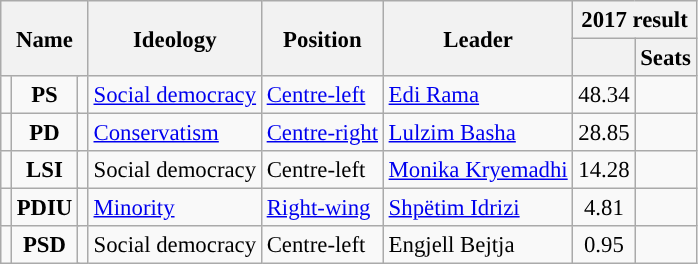<table class="wikitable" style="font-size:95%">
<tr>
<th colspan="4" rowspan="2">Name</th>
<th rowspan="2">Ideology</th>
<th rowspan="2">Position</th>
<th rowspan="2">Leader</th>
<th colspan="2">2017 result</th>
</tr>
<tr>
<th></th>
<th>Seats</th>
</tr>
<tr>
<td style="background:"></td>
<td colspan="2" style="text-align:center;"><strong>PS</strong></td>
<td></td>
<td><a href='#'>Social democracy</a></td>
<td><a href='#'>Centre-left</a></td>
<td><a href='#'>Edi Rama</a></td>
<td style="text-align:center;">48.34</td>
<td></td>
</tr>
<tr>
<td style="background:"></td>
<td colspan="2" style="text-align:center;"><strong>PD</strong></td>
<td></td>
<td><a href='#'>Conservatism</a></td>
<td><a href='#'>Centre-right</a></td>
<td><a href='#'>Lulzim Basha</a></td>
<td style="text-align:center;">28.85</td>
<td></td>
</tr>
<tr>
<td style="background:"></td>
<td colspan="2" style="text-align:center;"><strong>LSI</strong></td>
<td></td>
<td>Social democracy</td>
<td>Centre-left</td>
<td><a href='#'>Monika Kryemadhi</a></td>
<td style="text-align:center;">14.28</td>
<td></td>
</tr>
<tr>
<td style="background:"></td>
<td colspan="2" style="text-align:center;"><strong>PDIU</strong></td>
<td></td>
<td><a href='#'>Minority</a></td>
<td><a href='#'>Right-wing</a></td>
<td><a href='#'>Shpëtim Idrizi</a></td>
<td style="text-align:center;">4.81</td>
<td></td>
</tr>
<tr>
<td style="background:"></td>
<td colspan="2" style="text-align:center;"><strong>PSD</strong></td>
<td></td>
<td>Social democracy</td>
<td>Centre-left</td>
<td>Engjell Bejtja</td>
<td style="text-align:center;">0.95</td>
<td></td>
</tr>
</table>
